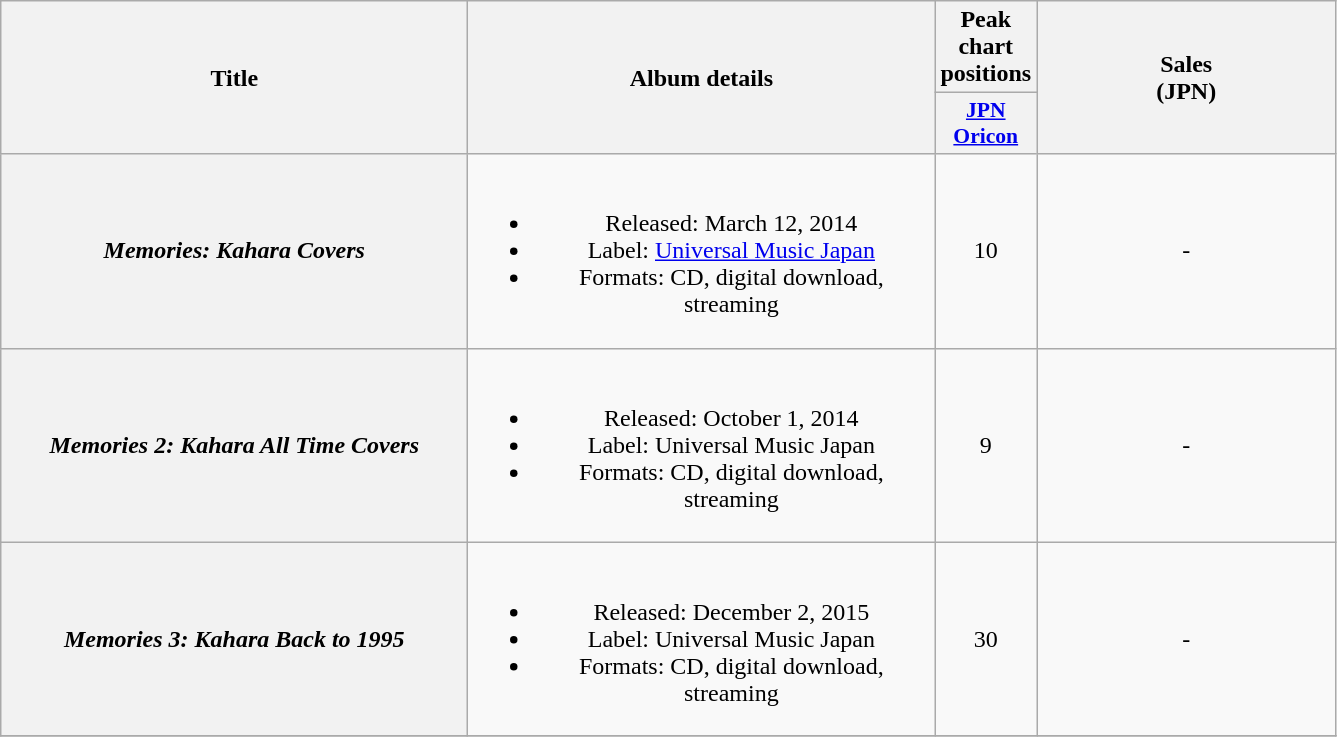<table class="wikitable plainrowheaders" style="text-align:center;">
<tr>
<th scope="col" rowspan="2" style="width:19em;">Title</th>
<th scope="col" rowspan="2" style="width:19em;">Album details</th>
<th colspan="1">Peak<br>chart<br>positions</th>
<th style="width:12em;" rowspan="2">Sales<br>(JPN)</th>
</tr>
<tr>
<th scope="col" style="width:2.9em;font-size:90%;"><a href='#'>JPN<br>Oricon</a><br></th>
</tr>
<tr>
<th scope="row"><em>Memories: Kahara Covers</em></th>
<td><br><ul><li>Released: March 12, 2014</li><li>Label: <a href='#'>Universal Music Japan</a></li><li>Formats: CD, digital download, streaming</li></ul></td>
<td>10</td>
<td>-</td>
</tr>
<tr>
<th scope="row"><em>Memories 2: Kahara All Time Covers</em></th>
<td><br><ul><li>Released: October 1, 2014</li><li>Label: Universal Music Japan</li><li>Formats: CD, digital download, streaming</li></ul></td>
<td>9</td>
<td>-</td>
</tr>
<tr>
<th scope="row"><em>Memories 3: Kahara Back to 1995</em></th>
<td><br><ul><li>Released: December 2, 2015</li><li>Label: Universal Music Japan</li><li>Formats: CD, digital download, streaming</li></ul></td>
<td>30</td>
<td>-</td>
</tr>
<tr>
</tr>
</table>
